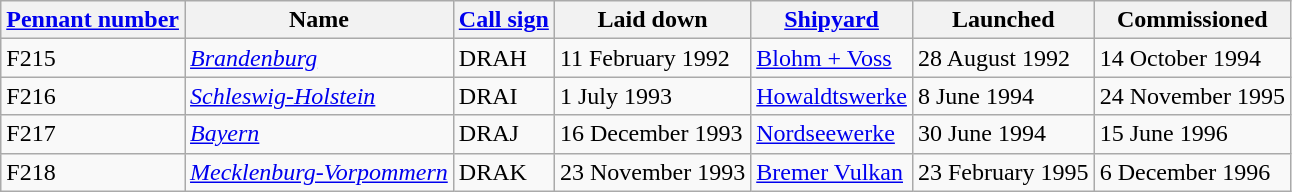<table class="wikitable">
<tr>
<th><a href='#'>Pennant number</a></th>
<th>Name</th>
<th><a href='#'>Call sign</a></th>
<th>Laid down</th>
<th><a href='#'>Shipyard</a></th>
<th>Launched</th>
<th>Commissioned</th>
</tr>
<tr>
<td>F215</td>
<td><a href='#'><em>Brandenburg</em></a></td>
<td>DRAH</td>
<td>11 February 1992</td>
<td><a href='#'>Blohm + Voss</a></td>
<td>28 August 1992</td>
<td>14 October 1994</td>
</tr>
<tr>
<td>F216</td>
<td><a href='#'><em>Schleswig-Holstein</em></a></td>
<td>DRAI</td>
<td>1 July 1993</td>
<td><a href='#'>Howaldtswerke</a></td>
<td>8 June 1994</td>
<td>24 November 1995</td>
</tr>
<tr>
<td>F217</td>
<td><a href='#'><em>Bayern</em></a></td>
<td>DRAJ</td>
<td>16 December 1993</td>
<td><a href='#'>Nordseewerke</a></td>
<td>30 June 1994</td>
<td>15 June 1996</td>
</tr>
<tr>
<td>F218</td>
<td><a href='#'><em>Mecklenburg-Vorpommern</em></a></td>
<td>DRAK</td>
<td>23 November 1993</td>
<td><a href='#'>Bremer Vulkan</a></td>
<td>23 February 1995</td>
<td>6 December 1996</td>
</tr>
</table>
